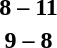<table style="text-align:center">
<tr>
<th width=200></th>
<th width=100></th>
<th width=200></th>
</tr>
<tr>
<td align=right></td>
<td><strong>8 – 11</strong></td>
<td align=left></td>
</tr>
<tr>
<td align=right></td>
<td><strong>9 – 8</strong></td>
<td align=left></td>
</tr>
</table>
